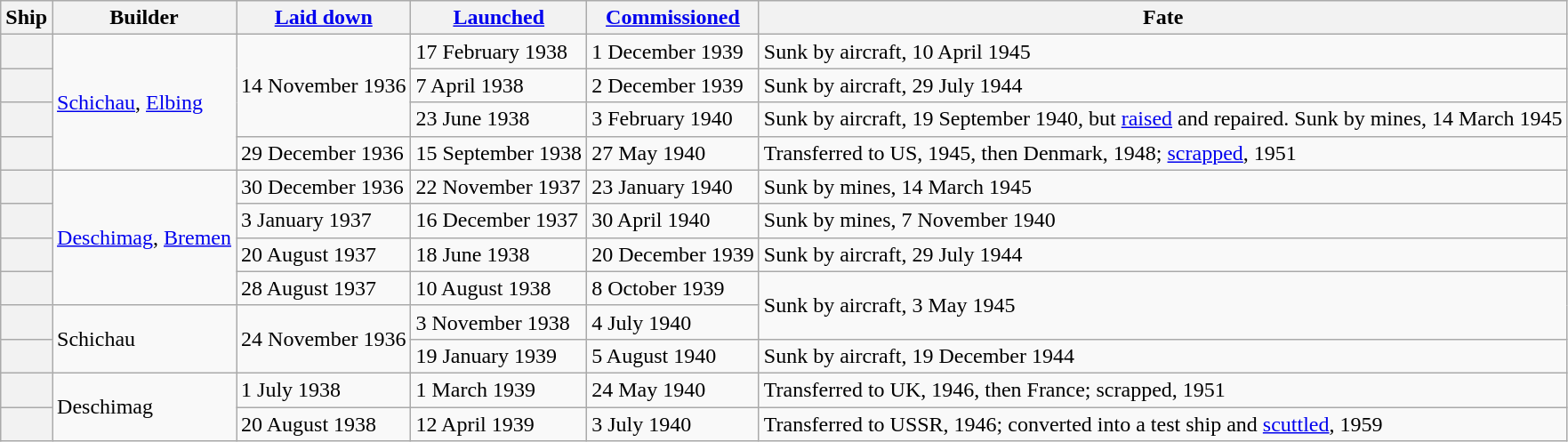<table class="wikitable plainrowheaders">
<tr>
<th scope="col">Ship</th>
<th scope="col">Builder</th>
<th scope="col"><a href='#'>Laid down</a></th>
<th scope="col"><a href='#'>Launched</a></th>
<th scope="col"><a href='#'>Commissioned</a></th>
<th scope="col">Fate</th>
</tr>
<tr>
<th scope="row"></th>
<td rowspan=4><a href='#'>Schichau</a>, <a href='#'>Elbing</a></td>
<td rowspan=3>14 November 1936</td>
<td>17 February 1938</td>
<td>1 December 1939</td>
<td>Sunk by aircraft, 10 April 1945</td>
</tr>
<tr>
<th scope="row"></th>
<td>7 April 1938</td>
<td>2 December 1939</td>
<td>Sunk by aircraft, 29 July 1944</td>
</tr>
<tr>
<th scope="row"></th>
<td>23 June 1938</td>
<td>3 February 1940</td>
<td>Sunk by aircraft, 19 September 1940, but <a href='#'>raised</a> and repaired. Sunk by mines, 14 March 1945</td>
</tr>
<tr>
<th scope="row"></th>
<td>29 December 1936</td>
<td>15 September 1938</td>
<td>27 May 1940</td>
<td>Transferred to US, 1945, then Denmark, 1948; <a href='#'>scrapped</a>, 1951</td>
</tr>
<tr>
<th scope="row"></th>
<td rowspan=4><a href='#'>Deschimag</a>, <a href='#'>Bremen</a></td>
<td>30 December 1936</td>
<td>22 November 1937</td>
<td>23 January 1940</td>
<td>Sunk by mines, 14 March 1945</td>
</tr>
<tr>
<th scope="row"></th>
<td>3 January 1937</td>
<td>16 December 1937</td>
<td>30 April 1940</td>
<td>Sunk by mines, 7 November 1940</td>
</tr>
<tr>
<th scope="row"></th>
<td>20 August 1937</td>
<td>18 June 1938</td>
<td>20 December 1939</td>
<td>Sunk by aircraft, 29 July 1944</td>
</tr>
<tr>
<th scope="row"></th>
<td>28 August 1937</td>
<td>10 August 1938</td>
<td>8 October 1939</td>
<td rowspan=2>Sunk by aircraft, 3 May 1945</td>
</tr>
<tr>
<th scope="row"></th>
<td rowspan=2>Schichau</td>
<td rowspan=2>24 November 1936</td>
<td>3 November 1938</td>
<td>4 July 1940</td>
</tr>
<tr>
<th scope="row"></th>
<td>19 January 1939</td>
<td>5 August 1940</td>
<td>Sunk by aircraft, 19 December 1944</td>
</tr>
<tr>
<th scope="row"></th>
<td rowspan=2>Deschimag</td>
<td>1 July 1938</td>
<td>1 March 1939</td>
<td>24 May 1940</td>
<td>Transferred to UK, 1946, then France; scrapped, 1951</td>
</tr>
<tr>
<th scope="row"></th>
<td>20 August 1938</td>
<td>12 April 1939</td>
<td>3 July 1940</td>
<td>Transferred to USSR, 1946; converted into a test ship and <a href='#'>scuttled</a>, 1959</td>
</tr>
</table>
